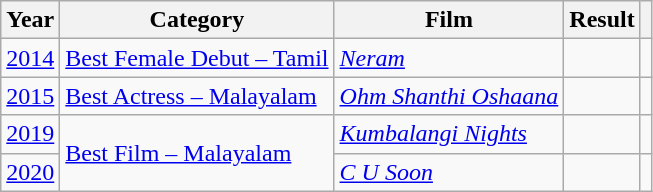<table class="wikitable sortable plainrowheaders">
<tr>
<th scope="col">Year</th>
<th scope="col">Category</th>
<th scope="col">Film</th>
<th scope="col">Result</th>
<th scope="col" class="unsortable"></th>
</tr>
<tr>
<td><a href='#'>2014</a></td>
<td><a href='#'>Best Female Debut – Tamil</a></td>
<td><em><a href='#'>Neram</a></em></td>
<td></td>
<td></td>
</tr>
<tr>
<td><a href='#'>2015</a></td>
<td><a href='#'>Best Actress – Malayalam</a></td>
<td><em><a href='#'>Ohm Shanthi Oshaana</a></em></td>
<td></td>
<td></td>
</tr>
<tr>
<td><a href='#'>2019</a></td>
<td rowspan="2"><a href='#'>Best Film – Malayalam</a></td>
<td><em><a href='#'>Kumbalangi Nights</a></em></td>
<td></td>
<td></td>
</tr>
<tr>
<td><a href='#'>2020</a></td>
<td><em><a href='#'>C U Soon</a></em></td>
<td></td>
<td></td>
</tr>
</table>
